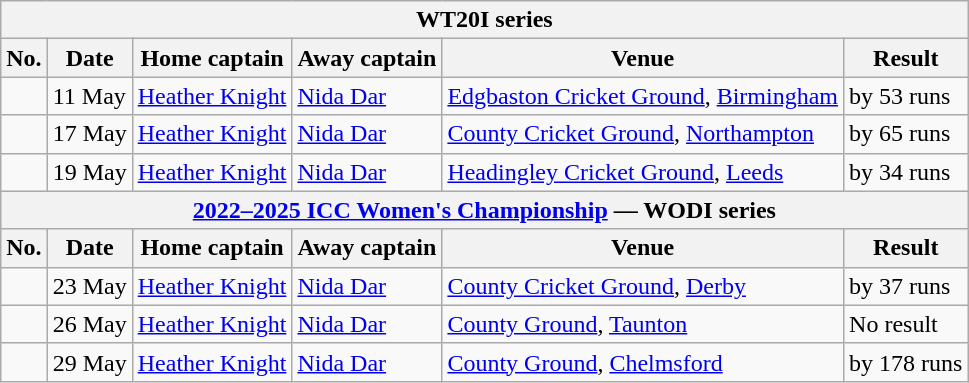<table class="wikitable">
<tr>
<th colspan="6">WT20I series</th>
</tr>
<tr>
<th>No.</th>
<th>Date</th>
<th>Home captain</th>
<th>Away captain</th>
<th>Venue</th>
<th>Result</th>
</tr>
<tr>
<td></td>
<td>11 May</td>
<td><a href='#'>Heather Knight</a></td>
<td><a href='#'>Nida Dar</a></td>
<td><a href='#'>Edgbaston Cricket Ground</a>, <a href='#'>Birmingham</a></td>
<td> by 53 runs</td>
</tr>
<tr>
<td></td>
<td>17 May</td>
<td><a href='#'>Heather Knight</a></td>
<td><a href='#'>Nida Dar</a></td>
<td><a href='#'>County Cricket Ground</a>, <a href='#'>Northampton</a></td>
<td> by 65 runs</td>
</tr>
<tr>
<td></td>
<td>19 May</td>
<td><a href='#'>Heather Knight</a></td>
<td><a href='#'>Nida Dar</a></td>
<td><a href='#'>Headingley Cricket Ground</a>, <a href='#'>Leeds</a></td>
<td> by 34 runs</td>
</tr>
<tr>
<th colspan="6"><a href='#'>2022–2025 ICC Women's Championship</a> — WODI series</th>
</tr>
<tr>
<th>No.</th>
<th>Date</th>
<th>Home captain</th>
<th>Away captain</th>
<th>Venue</th>
<th>Result</th>
</tr>
<tr>
<td></td>
<td>23 May</td>
<td><a href='#'>Heather Knight</a></td>
<td><a href='#'>Nida Dar</a></td>
<td><a href='#'>County Cricket Ground</a>, <a href='#'>Derby</a></td>
<td> by 37 runs</td>
</tr>
<tr>
<td></td>
<td>26 May</td>
<td><a href='#'>Heather Knight</a></td>
<td><a href='#'>Nida Dar</a></td>
<td><a href='#'>County Ground</a>, <a href='#'>Taunton</a></td>
<td>No result</td>
</tr>
<tr>
<td></td>
<td>29 May</td>
<td><a href='#'>Heather Knight</a></td>
<td><a href='#'>Nida Dar</a></td>
<td><a href='#'>County Ground</a>, <a href='#'>Chelmsford</a></td>
<td> by 178 runs</td>
</tr>
</table>
